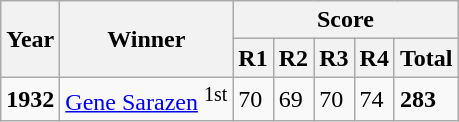<table class="wikitable">
<tr>
<th rowspan=2>Year</th>
<th rowspan=2>Winner</th>
<th colspan=5>Score</th>
</tr>
<tr>
<th>R1</th>
<th>R2</th>
<th>R3</th>
<th>R4</th>
<th>Total</th>
</tr>
<tr>
<td><strong>1932</strong></td>
<td><a href='#'>Gene Sarazen</a>  <sup>1st</sup></td>
<td>70</td>
<td>69</td>
<td>70</td>
<td>74</td>
<td><strong>283</strong></td>
</tr>
</table>
